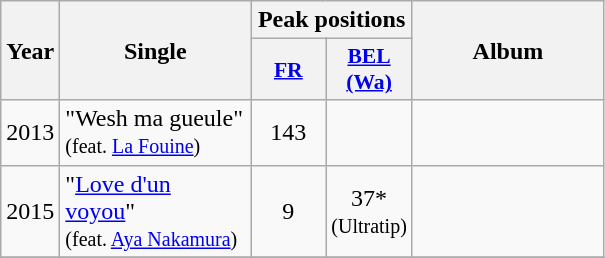<table class="wikitable">
<tr>
<th align="center" rowspan="2" width="10">Year</th>
<th align="center" rowspan="2" width="120">Single</th>
<th align="center" colspan="2" width="20">Peak positions</th>
<th align="center" rowspan="2" width="120">Album</th>
</tr>
<tr>
<th scope="col" style="width:3em;font-size:90%;"><a href='#'>FR</a><br></th>
<th scope="col" style="width:3em;font-size:90%;"><a href='#'>BEL <br>(Wa)</a><br></th>
</tr>
<tr>
<td style="text-align:center;">2013</td>
<td>"Wesh ma gueule" <br><small>(feat. <a href='#'>La Fouine</a>)</small></td>
<td style="text-align:center;">143</td>
<td style="text-align:center;"></td>
<td style="text-align:center;"></td>
</tr>
<tr>
<td style="text-align:center;">2015</td>
<td>"<a href='#'>Love d'un voyou</a>" <br><small>(feat. <a href='#'>Aya Nakamura</a>)</small></td>
<td style="text-align:center;">9</td>
<td style="text-align:center;">37*<br><small>(Ultratip)</small></td>
<td style="text-align:center;"></td>
</tr>
<tr>
</tr>
</table>
